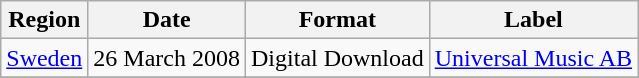<table class=wikitable>
<tr>
<th>Region</th>
<th>Date</th>
<th>Format</th>
<th>Label</th>
</tr>
<tr>
<td><a href='#'>Sweden</a></td>
<td>26 March 2008</td>
<td>Digital Download</td>
<td><a href='#'>Universal Music AB</a></td>
</tr>
<tr>
</tr>
</table>
